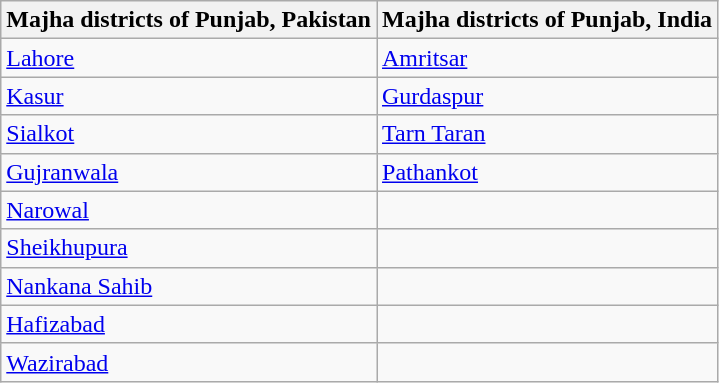<table class="wikitable">
<tr>
<th>Majha districts of Punjab, Pakistan</th>
<th>Majha districts of Punjab, India</th>
</tr>
<tr>
<td><a href='#'>Lahore</a></td>
<td><a href='#'>Amritsar</a></td>
</tr>
<tr>
<td><a href='#'>Kasur</a></td>
<td><a href='#'>Gurdaspur</a></td>
</tr>
<tr>
<td><a href='#'>Sialkot</a></td>
<td><a href='#'>Tarn Taran</a></td>
</tr>
<tr>
<td><a href='#'>Gujranwala</a></td>
<td><a href='#'>Pathankot</a></td>
</tr>
<tr>
<td><a href='#'>Narowal</a></td>
<td></td>
</tr>
<tr>
<td><a href='#'>Sheikhupura</a></td>
<td></td>
</tr>
<tr>
<td><a href='#'>Nankana Sahib</a></td>
<td></td>
</tr>
<tr>
<td><a href='#'>Hafizabad</a></td>
<td></td>
</tr>
<tr>
<td><a href='#'>Wazirabad</a></td>
<td></td>
</tr>
</table>
